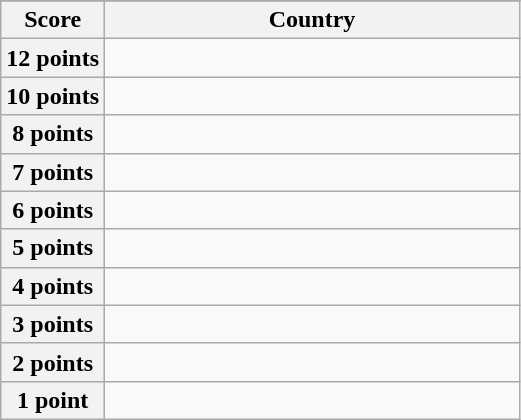<table class="wikitable">
<tr>
</tr>
<tr>
<th scope="col" width="20%">Score</th>
<th scope="col">Country</th>
</tr>
<tr>
<th scope="row">12 points</th>
<td></td>
</tr>
<tr>
<th scope="row">10 points</th>
<td></td>
</tr>
<tr>
<th scope="row">8 points</th>
<td></td>
</tr>
<tr>
<th scope="row">7 points</th>
<td></td>
</tr>
<tr>
<th scope="row">6 points</th>
<td></td>
</tr>
<tr>
<th scope="row">5 points</th>
<td></td>
</tr>
<tr>
<th scope="row">4 points</th>
<td></td>
</tr>
<tr>
<th scope="row">3 points</th>
<td></td>
</tr>
<tr>
<th scope="row">2 points</th>
<td></td>
</tr>
<tr>
<th scope="row">1 point</th>
<td></td>
</tr>
</table>
